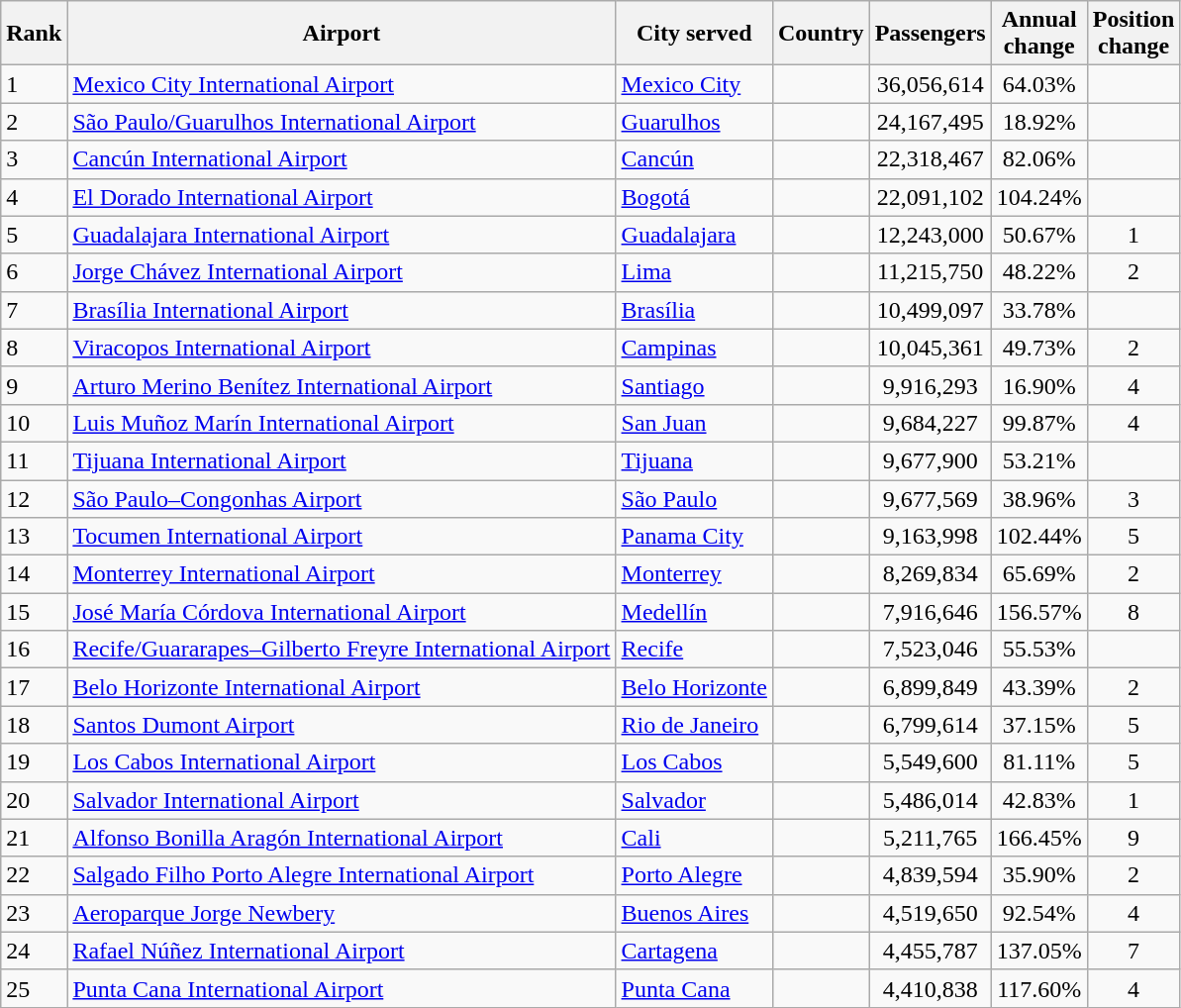<table class="wikitable sortable">
<tr>
<th>Rank</th>
<th>Airport</th>
<th>City served</th>
<th>Country</th>
<th>Passengers</th>
<th>Annual<br>change</th>
<th>Position<br>change</th>
</tr>
<tr>
<td>1</td>
<td><a href='#'>Mexico City International Airport</a></td>
<td><a href='#'>Mexico City</a></td>
<td></td>
<td align="center">36,056,614</td>
<td align="center">64.03%</td>
<td align="center"></td>
</tr>
<tr>
<td>2</td>
<td><a href='#'>São Paulo/Guarulhos International Airport</a></td>
<td><a href='#'>Guarulhos</a></td>
<td></td>
<td align="center">24,167,495</td>
<td align="center">18.92%</td>
<td align="center"></td>
</tr>
<tr>
<td>3</td>
<td><a href='#'>Cancún International Airport</a></td>
<td><a href='#'>Cancún</a></td>
<td></td>
<td align="center">22,318,467</td>
<td align="center">82.06%</td>
<td align="center"></td>
</tr>
<tr>
<td>4</td>
<td><a href='#'>El Dorado International Airport</a></td>
<td><a href='#'>Bogotá</a></td>
<td></td>
<td align="center">22,091,102</td>
<td align="center">104.24%</td>
<td align="center"></td>
</tr>
<tr>
<td>5</td>
<td><a href='#'>Guadalajara International Airport</a></td>
<td><a href='#'>Guadalajara</a></td>
<td></td>
<td align="center">12,243,000</td>
<td align="center">50.67%</td>
<td align="center">1</td>
</tr>
<tr>
<td>6</td>
<td><a href='#'>Jorge Chávez International Airport</a></td>
<td><a href='#'>Lima</a></td>
<td></td>
<td align="center">11,215,750</td>
<td align="center">48.22%</td>
<td align="center">2</td>
</tr>
<tr>
<td>7</td>
<td><a href='#'>Brasília International Airport</a></td>
<td><a href='#'>Brasília</a></td>
<td></td>
<td align="center">10,499,097</td>
<td align="center">33.78%</td>
<td align="center"></td>
</tr>
<tr>
<td>8</td>
<td><a href='#'>Viracopos International Airport</a></td>
<td><a href='#'>Campinas</a></td>
<td></td>
<td align="center">10,045,361</td>
<td align="center">49.73%</td>
<td align="center">2</td>
</tr>
<tr>
<td>9</td>
<td><a href='#'>Arturo Merino Benítez International Airport</a></td>
<td><a href='#'>Santiago</a></td>
<td></td>
<td align="center">9,916,293</td>
<td align="center">16.90%</td>
<td align="center">4</td>
</tr>
<tr>
<td>10</td>
<td><a href='#'>Luis Muñoz Marín International Airport</a></td>
<td><a href='#'>San Juan</a></td>
<td></td>
<td align="center">9,684,227</td>
<td align="center">99.87%</td>
<td align="center">4</td>
</tr>
<tr>
<td>11</td>
<td><a href='#'>Tijuana International Airport</a></td>
<td><a href='#'>Tijuana</a></td>
<td></td>
<td align="center">9,677,900</td>
<td align="center">53.21%</td>
<td align="center"></td>
</tr>
<tr>
<td>12</td>
<td><a href='#'>São Paulo–Congonhas Airport</a></td>
<td><a href='#'>São Paulo</a></td>
<td></td>
<td align="center">9,677,569</td>
<td align="center">38.96%</td>
<td align="center">3</td>
</tr>
<tr>
<td>13</td>
<td><a href='#'>Tocumen International Airport</a></td>
<td><a href='#'>Panama City</a></td>
<td></td>
<td align="center">9,163,998</td>
<td align="center">102.44%</td>
<td align="center">5</td>
</tr>
<tr>
<td>14</td>
<td><a href='#'>Monterrey International Airport</a></td>
<td><a href='#'>Monterrey</a></td>
<td></td>
<td align="center">8,269,834</td>
<td align="center">65.69%</td>
<td align="center">2</td>
</tr>
<tr>
<td>15</td>
<td><a href='#'>José María Córdova International Airport</a></td>
<td><a href='#'>Medellín</a></td>
<td></td>
<td align="center">7,916,646</td>
<td align="center">156.57%</td>
<td align="center">8</td>
</tr>
<tr>
<td>16</td>
<td><a href='#'>Recife/Guararapes–Gilberto Freyre International Airport</a></td>
<td><a href='#'>Recife</a></td>
<td></td>
<td align="center">7,523,046</td>
<td align="center">55.53%</td>
<td align="center"></td>
</tr>
<tr>
<td>17</td>
<td><a href='#'>Belo Horizonte International Airport</a></td>
<td><a href='#'>Belo Horizonte</a></td>
<td></td>
<td align="center">6,899,849</td>
<td align="center">43.39%</td>
<td align="center">2</td>
</tr>
<tr>
<td>18</td>
<td><a href='#'>Santos Dumont Airport</a></td>
<td><a href='#'>Rio de Janeiro</a></td>
<td></td>
<td align="center">6,799,614</td>
<td align="center">37.15%</td>
<td align="center">5</td>
</tr>
<tr>
<td>19</td>
<td><a href='#'>Los Cabos International Airport</a></td>
<td><a href='#'>Los Cabos</a></td>
<td></td>
<td align="center">5,549,600</td>
<td align="center">81.11%</td>
<td align="center">5</td>
</tr>
<tr>
<td>20</td>
<td><a href='#'>Salvador International Airport</a></td>
<td><a href='#'>Salvador</a></td>
<td></td>
<td align="center">5,486,014</td>
<td align="center">42.83%</td>
<td align="center">1</td>
</tr>
<tr>
<td>21</td>
<td><a href='#'>Alfonso Bonilla Aragón International Airport</a></td>
<td><a href='#'>Cali</a></td>
<td></td>
<td align="center">5,211,765</td>
<td align="center">166.45%</td>
<td align="center">9</td>
</tr>
<tr>
<td>22</td>
<td><a href='#'>Salgado Filho Porto Alegre International Airport</a></td>
<td><a href='#'>Porto Alegre</a></td>
<td></td>
<td align="center">4,839,594</td>
<td align="center">35.90%</td>
<td align="center">2</td>
</tr>
<tr>
<td>23</td>
<td><a href='#'>Aeroparque Jorge Newbery</a></td>
<td><a href='#'>Buenos Aires</a></td>
<td></td>
<td align="center">4,519,650</td>
<td align="center">92.54%</td>
<td align="center">4</td>
</tr>
<tr>
<td>24</td>
<td><a href='#'>Rafael Núñez International Airport</a></td>
<td><a href='#'>Cartagena</a></td>
<td></td>
<td align="center">4,455,787</td>
<td align="center">137.05%</td>
<td align="center">7</td>
</tr>
<tr>
<td>25</td>
<td><a href='#'>Punta Cana International Airport</a></td>
<td><a href='#'>Punta Cana</a></td>
<td></td>
<td align="center">4,410,838</td>
<td align="center">117.60%</td>
<td align="center">4</td>
</tr>
</table>
